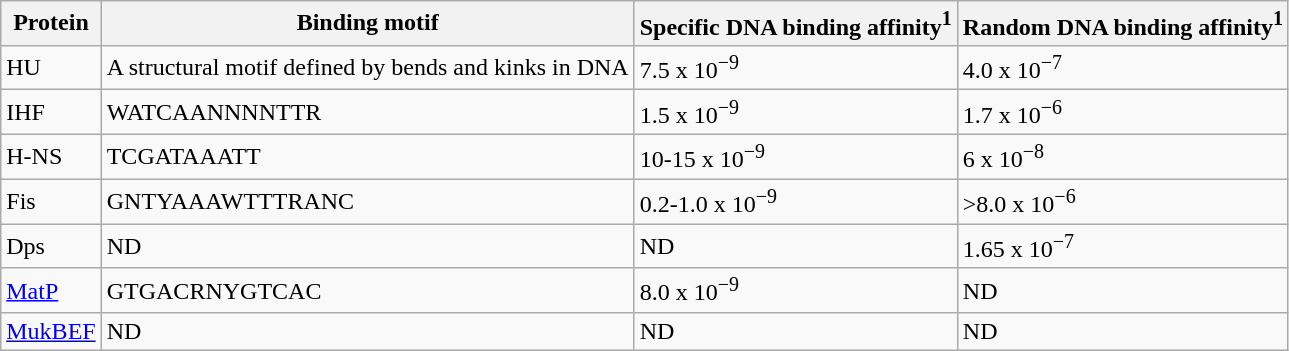<table class="wikitable">
<tr>
<th>Protein</th>
<th>Binding motif</th>
<th><strong>Specific DNA binding affinity<sup>1</sup></strong></th>
<th><strong>Random DNA binding affinity<sup>1</sup></strong></th>
</tr>
<tr>
<td>HU</td>
<td>A structural motif defined by bends and kinks in DNA</td>
<td>7.5 x 10<sup>−9</sup></td>
<td>4.0 x 10<sup>−7</sup></td>
</tr>
<tr>
<td>IHF</td>
<td>WATCAANNNNTTR</td>
<td>1.5 x 10<sup>−9</sup></td>
<td>1.7 x 10<sup>−6</sup></td>
</tr>
<tr>
<td>H-NS</td>
<td>TCGATAAATT</td>
<td>10-15 x 10<sup>−9</sup></td>
<td>6 x 10<sup>−8</sup></td>
</tr>
<tr>
<td>Fis</td>
<td>GNTYAAAWTTTRANC</td>
<td>0.2-1.0 x 10<sup>−9</sup></td>
<td>>8.0 x 10<sup>−6</sup></td>
</tr>
<tr>
<td>Dps</td>
<td>ND</td>
<td>ND</td>
<td>1.65 x 10<sup>−7</sup></td>
</tr>
<tr>
<td><a href='#'>MatP</a></td>
<td>GTGACRNYGTCAC</td>
<td>8.0 x 10<sup>−9</sup></td>
<td>ND</td>
</tr>
<tr>
<td><a href='#'>MukBEF</a></td>
<td>ND</td>
<td>ND</td>
<td>ND</td>
</tr>
</table>
